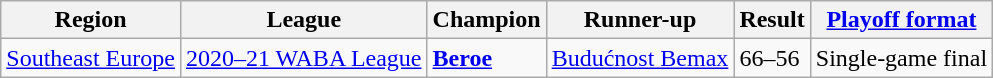<table class="wikitable">
<tr>
<th>Region</th>
<th>League</th>
<th>Champion</th>
<th>Runner-up</th>
<th>Result</th>
<th><a href='#'>Playoff format</a></th>
</tr>
<tr>
<td><a href='#'>Southeast Europe</a></td>
<td><a href='#'>2020–21 WABA League</a></td>
<td><strong><a href='#'>Beroe</a></strong></td>
<td><a href='#'>Budućnost Bemax</a></td>
<td>66–56</td>
<td>Single-game final</td>
</tr>
</table>
